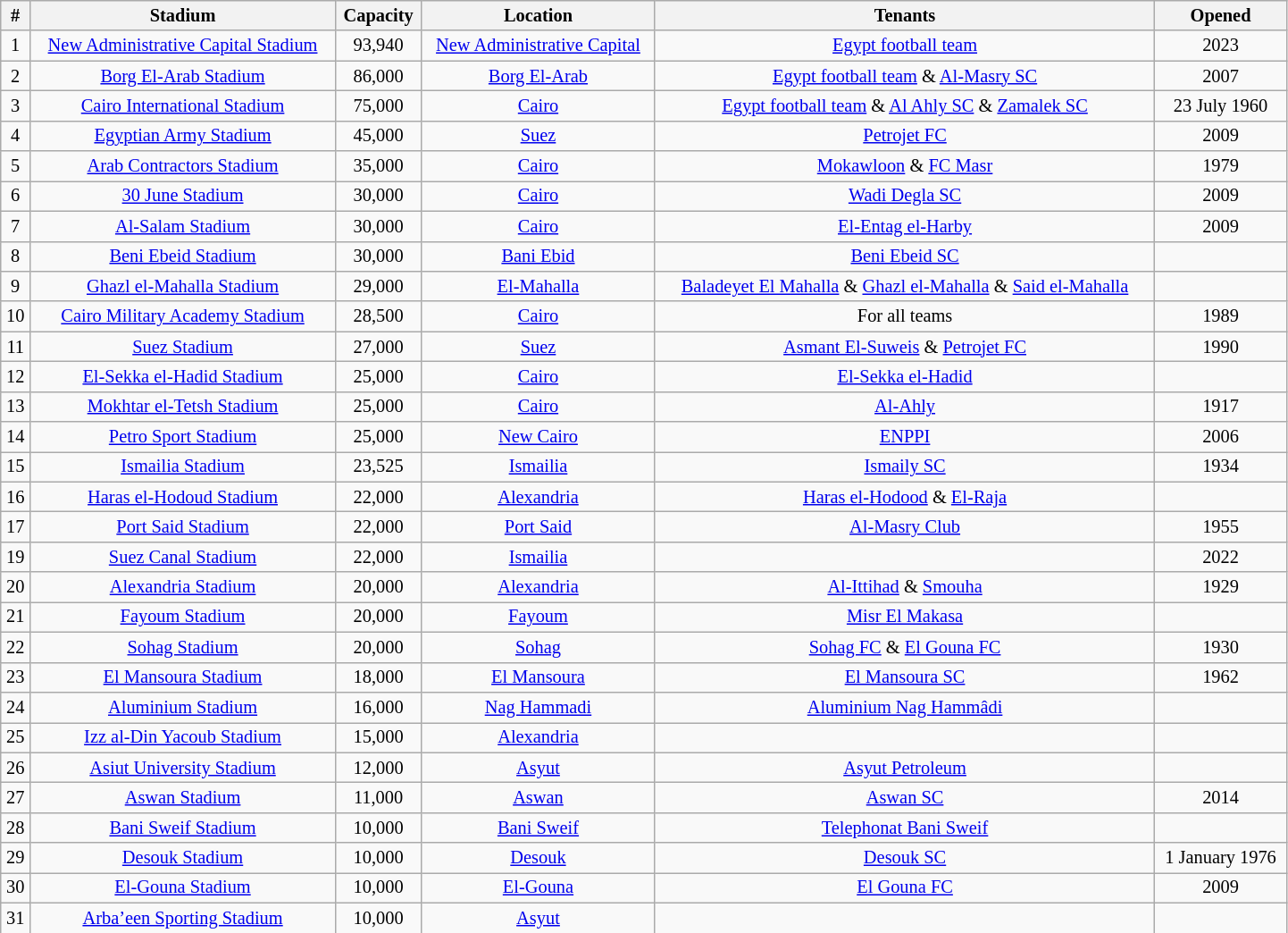<table class="wikitable sortable" style="width:76%; text-align:center; background:#f9f9f9; font-size:85%;">
<tr>
<th>#</th>
<th>Stadium</th>
<th>Capacity</th>
<th>Location</th>
<th>Tenants</th>
<th>Opened</th>
</tr>
<tr>
<td>1</td>
<td><a href='#'>New Administrative Capital Stadium</a></td>
<td>93,940</td>
<td><a href='#'>New Administrative Capital</a></td>
<td><a href='#'>Egypt football team</a></td>
<td>2023</td>
</tr>
<tr>
<td>2</td>
<td><a href='#'>Borg El-Arab Stadium</a></td>
<td>86,000</td>
<td><a href='#'>Borg El-Arab</a></td>
<td><a href='#'>Egypt football team</a> & <a href='#'>Al-Masry SC</a></td>
<td>2007</td>
</tr>
<tr>
<td>3</td>
<td><a href='#'>Cairo International Stadium</a></td>
<td>75,000</td>
<td><a href='#'>Cairo</a></td>
<td><a href='#'>Egypt football team</a> & <a href='#'>Al Ahly SC</a> & <a href='#'>Zamalek SC</a></td>
<td>23 July 1960</td>
</tr>
<tr>
<td>4</td>
<td><a href='#'>Egyptian Army Stadium</a></td>
<td>45,000</td>
<td><a href='#'>Suez</a></td>
<td><a href='#'>Petrojet FC</a></td>
<td>2009</td>
</tr>
<tr>
<td>5</td>
<td><a href='#'>Arab Contractors Stadium</a></td>
<td>35,000</td>
<td><a href='#'>Cairo</a></td>
<td><a href='#'>Mokawloon</a> & <a href='#'>FC Masr</a></td>
<td>1979</td>
</tr>
<tr>
<td>6</td>
<td><a href='#'>30 June Stadium</a></td>
<td>30,000</td>
<td><a href='#'>Cairo</a></td>
<td><a href='#'>Wadi Degla SC</a></td>
<td>2009</td>
</tr>
<tr>
<td>7</td>
<td><a href='#'>Al-Salam Stadium</a></td>
<td>30,000</td>
<td><a href='#'>Cairo</a></td>
<td><a href='#'>El-Entag el-Harby</a></td>
<td>2009</td>
</tr>
<tr>
<td>8</td>
<td><a href='#'>Beni Ebeid Stadium</a></td>
<td>30,000</td>
<td><a href='#'>Bani Ebid</a></td>
<td><a href='#'>Beni Ebeid SC</a></td>
<td></td>
</tr>
<tr>
<td>9</td>
<td><a href='#'>Ghazl el-Mahalla Stadium</a></td>
<td>29,000</td>
<td><a href='#'>El-Mahalla</a></td>
<td><a href='#'>Baladeyet El Mahalla</a> & <a href='#'>Ghazl el-Mahalla</a> & <a href='#'>Said el-Mahalla</a></td>
<td></td>
</tr>
<tr>
<td>10</td>
<td><a href='#'>Cairo Military Academy Stadium</a></td>
<td>28,500</td>
<td><a href='#'>Cairo</a></td>
<td>For all teams</td>
<td>1989</td>
</tr>
<tr>
<td>11</td>
<td><a href='#'>Suez Stadium</a></td>
<td>27,000</td>
<td><a href='#'>Suez</a></td>
<td><a href='#'>Asmant El-Suweis</a> & <a href='#'>Petrojet FC</a></td>
<td>1990</td>
</tr>
<tr>
<td>12</td>
<td><a href='#'>El-Sekka el-Hadid Stadium</a></td>
<td>25,000</td>
<td><a href='#'>Cairo</a></td>
<td><a href='#'>El-Sekka el-Hadid</a></td>
<td></td>
</tr>
<tr>
<td>13</td>
<td><a href='#'>Mokhtar el-Tetsh Stadium</a></td>
<td>25,000</td>
<td><a href='#'>Cairo</a></td>
<td><a href='#'>Al-Ahly</a></td>
<td>1917</td>
</tr>
<tr>
<td>14</td>
<td><a href='#'>Petro Sport Stadium</a></td>
<td>25,000</td>
<td><a href='#'>New Cairo</a></td>
<td><a href='#'>ENPPI</a></td>
<td>2006</td>
</tr>
<tr>
<td>15</td>
<td><a href='#'>Ismailia Stadium</a></td>
<td>23,525</td>
<td><a href='#'>Ismailia</a></td>
<td><a href='#'>Ismaily SC</a></td>
<td>1934</td>
</tr>
<tr>
<td>16</td>
<td><a href='#'>Haras el-Hodoud Stadium</a></td>
<td>22,000</td>
<td><a href='#'>Alexandria</a></td>
<td><a href='#'>Haras el-Hodood</a> & <a href='#'>El-Raja</a></td>
<td></td>
</tr>
<tr>
<td>17</td>
<td><a href='#'>Port Said Stadium</a></td>
<td>22,000</td>
<td><a href='#'>Port Said</a></td>
<td><a href='#'>Al-Masry Club</a></td>
<td>1955</td>
</tr>
<tr>
<td>19</td>
<td><a href='#'>Suez Canal Stadium</a></td>
<td>22,000</td>
<td><a href='#'>Ismailia</a></td>
<td></td>
<td>2022</td>
</tr>
<tr>
<td>20</td>
<td><a href='#'>Alexandria Stadium</a></td>
<td>20,000</td>
<td><a href='#'>Alexandria</a></td>
<td><a href='#'>Al-Ittihad</a> & <a href='#'>Smouha</a></td>
<td>1929</td>
</tr>
<tr>
<td>21</td>
<td><a href='#'>Fayoum Stadium</a></td>
<td>20,000</td>
<td><a href='#'>Fayoum</a></td>
<td><a href='#'>Misr El Makasa</a></td>
<td></td>
</tr>
<tr>
<td>22</td>
<td><a href='#'>Sohag Stadium</a></td>
<td>20,000</td>
<td><a href='#'>Sohag</a></td>
<td><a href='#'>Sohag FC</a> & <a href='#'>El Gouna FC</a></td>
<td>1930</td>
</tr>
<tr>
<td>23</td>
<td><a href='#'>El Mansoura Stadium</a></td>
<td>18,000</td>
<td><a href='#'>El Mansoura</a></td>
<td><a href='#'>El Mansoura SC</a></td>
<td>1962</td>
</tr>
<tr>
<td>24</td>
<td><a href='#'>Aluminium Stadium</a></td>
<td>16,000</td>
<td><a href='#'>Nag Hammadi</a></td>
<td><a href='#'>Aluminium Nag Hammâdi</a></td>
<td></td>
</tr>
<tr>
<td>25</td>
<td><a href='#'>Izz al-Din Yacoub Stadium</a></td>
<td>15,000</td>
<td><a href='#'>Alexandria</a></td>
<td></td>
<td></td>
</tr>
<tr>
<td>26</td>
<td><a href='#'>Asiut University Stadium</a></td>
<td>12,000</td>
<td><a href='#'>Asyut</a></td>
<td><a href='#'>Asyut Petroleum</a></td>
<td></td>
</tr>
<tr>
<td>27</td>
<td><a href='#'>Aswan Stadium</a></td>
<td>11,000</td>
<td><a href='#'>Aswan</a></td>
<td><a href='#'>Aswan SC</a></td>
<td>2014</td>
</tr>
<tr>
<td>28</td>
<td><a href='#'>Bani Sweif Stadium</a></td>
<td>10,000</td>
<td><a href='#'>Bani Sweif</a></td>
<td><a href='#'>Telephonat Bani Sweif</a></td>
<td></td>
</tr>
<tr>
<td>29</td>
<td><a href='#'>Desouk Stadium</a></td>
<td>10,000</td>
<td><a href='#'>Desouk</a></td>
<td><a href='#'>Desouk SC</a></td>
<td>1 January 1976</td>
</tr>
<tr>
<td>30</td>
<td><a href='#'>El-Gouna Stadium</a></td>
<td>10,000</td>
<td><a href='#'>El-Gouna</a></td>
<td><a href='#'>El Gouna FC</a></td>
<td>2009</td>
</tr>
<tr>
<td>31</td>
<td><a href='#'>Arba’een Sporting Stadium</a></td>
<td>10,000</td>
<td><a href='#'>Asyut</a></td>
<td></td>
<td></td>
</tr>
</table>
